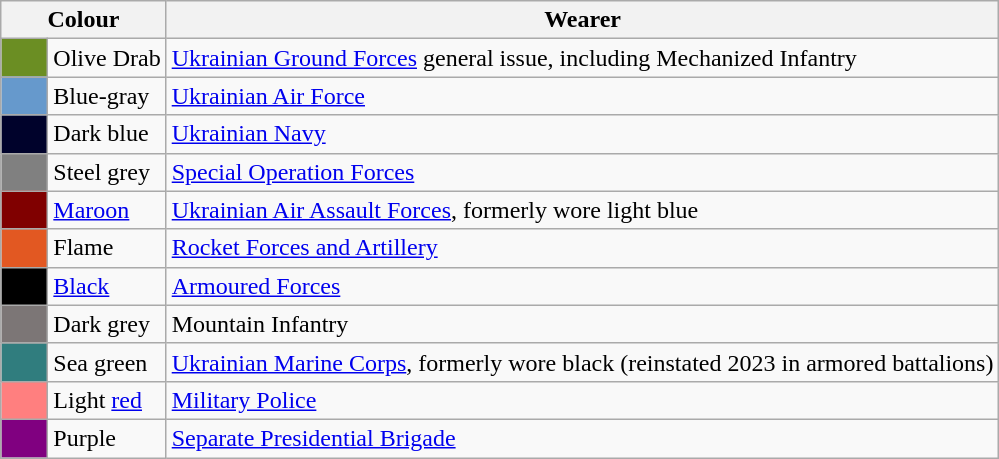<table class="wikitable">
<tr>
<th colspan="2">Colour</th>
<th>Wearer</th>
</tr>
<tr>
<td style="background:#6B8E23;">      </td>
<td>Olive Drab</td>
<td><a href='#'>Ukrainian Ground Forces</a> general issue, including Mechanized Infantry</td>
</tr>
<tr>
<td style="background:#6699CC;"></td>
<td>Blue-gray</td>
<td><a href='#'>Ukrainian Air Force</a></td>
</tr>
<tr>
<td style="background:#00022b;"></td>
<td>Dark blue</td>
<td><a href='#'>Ukrainian Navy</a></td>
</tr>
<tr>
<td style="background:Grey;"></td>
<td>Steel grey</td>
<td><a href='#'>Special Operation Forces</a></td>
</tr>
<tr>
<td style="background:#800000;"></td>
<td><a href='#'>Maroon</a></td>
<td><a href='#'>Ukrainian Air Assault Forces</a>, formerly wore light blue</td>
</tr>
<tr>
<td style="background:#E25822;"></td>
<td>Flame</td>
<td><a href='#'>Rocket Forces and Artillery</a></td>
</tr>
<tr>
<td style="background:#000000;"></td>
<td><a href='#'>Black</a></td>
<td><a href='#'>Armoured Forces</a></td>
</tr>
<tr>
<td style="background:#7c7676;"></td>
<td>Dark grey</td>
<td>Mountain Infantry</td>
</tr>
<tr>
<td style="background:#307D7E;"></td>
<td>Sea green</td>
<td><a href='#'>Ukrainian Marine Corps</a>, formerly wore black (reinstated 2023 in armored battalions)</td>
</tr>
<tr>
<td style="background:#FF7F7F;"></td>
<td>Light <a href='#'>red</a></td>
<td><a href='#'>Military Police</a></td>
</tr>
<tr>
<td style="background:#800080;"></td>
<td>Purple</td>
<td><a href='#'>Separate Presidential Brigade</a></td>
</tr>
</table>
